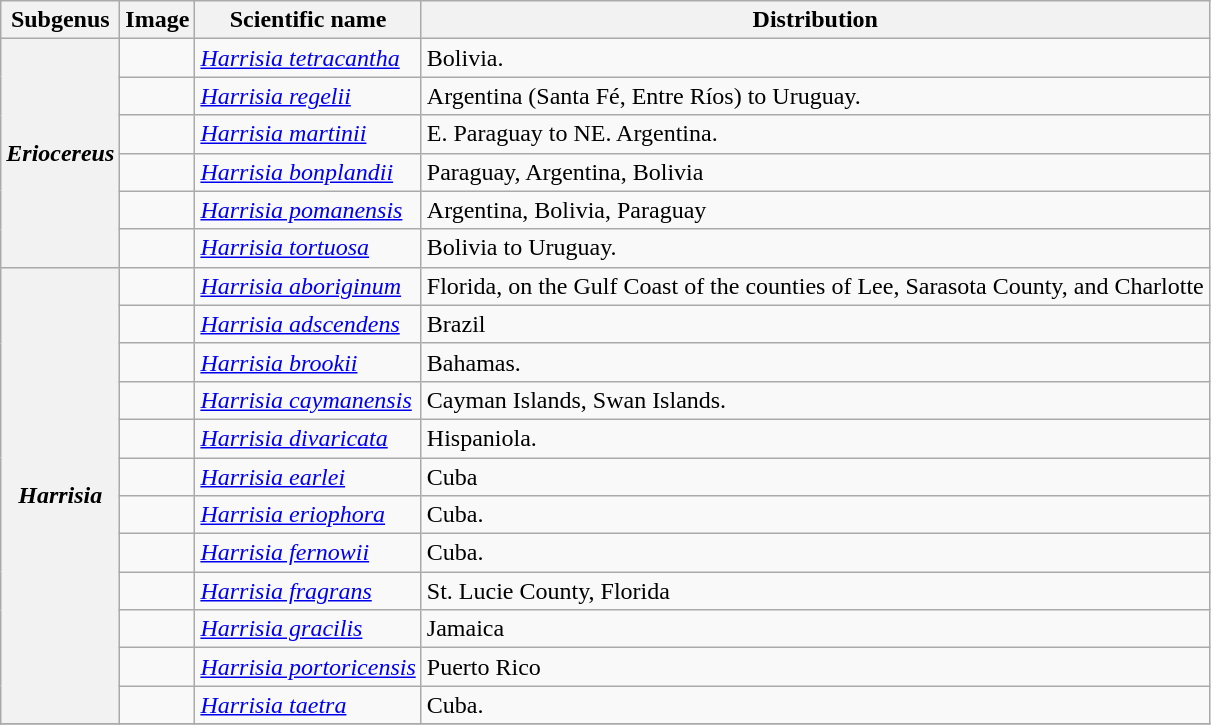<table class="wikitable">
<tr>
<th>Subgenus</th>
<th>Image</th>
<th>Scientific name</th>
<th>Distribution</th>
</tr>
<tr>
<th rowspan="6" style="text-align:center;"><em>Eriocereus</em> </th>
<td></td>
<td><em><a href='#'>Harrisia tetracantha</a></em> </td>
<td>Bolivia.</td>
</tr>
<tr>
<td></td>
<td><em><a href='#'>Harrisia regelii</a></em> </td>
<td>Argentina (Santa Fé, Entre Ríos) to Uruguay.</td>
</tr>
<tr>
<td></td>
<td><em><a href='#'>Harrisia martinii</a></em> </td>
<td>E. Paraguay to NE. Argentina.</td>
</tr>
<tr>
<td></td>
<td><em><a href='#'>Harrisia bonplandii</a></em> </td>
<td>Paraguay, Argentina, Bolivia</td>
</tr>
<tr>
<td></td>
<td><em><a href='#'>Harrisia pomanensis</a></em> </td>
<td>Argentina, Bolivia, Paraguay</td>
</tr>
<tr>
<td></td>
<td><em><a href='#'>Harrisia tortuosa</a></em> </td>
<td>Bolivia to Uruguay.</td>
</tr>
<tr>
<th rowspan="12" style="text-align:center;"><em>Harrisia</em></th>
<td></td>
<td><em><a href='#'>Harrisia aboriginum</a></em> </td>
<td>Florida, on the Gulf Coast of the counties of Lee, Sarasota County, and Charlotte</td>
</tr>
<tr>
<td></td>
<td><em><a href='#'>Harrisia adscendens</a></em> </td>
<td>Brazil</td>
</tr>
<tr>
<td></td>
<td><em><a href='#'>Harrisia brookii</a></em> </td>
<td>Bahamas.</td>
</tr>
<tr>
<td></td>
<td><em><a href='#'>Harrisia caymanensis</a></em> </td>
<td>Cayman Islands, Swan Islands.</td>
</tr>
<tr>
<td></td>
<td><em><a href='#'>Harrisia divaricata</a></em> </td>
<td>Hispaniola.</td>
</tr>
<tr>
<td></td>
<td><em><a href='#'>Harrisia earlei</a></em> </td>
<td>Cuba</td>
</tr>
<tr>
<td></td>
<td><em><a href='#'>Harrisia eriophora</a></em> </td>
<td>Cuba.</td>
</tr>
<tr>
<td></td>
<td><em><a href='#'>Harrisia fernowii</a></em> </td>
<td>Cuba.</td>
</tr>
<tr>
<td></td>
<td><em><a href='#'>Harrisia fragrans</a></em> </td>
<td>St. Lucie County, Florida</td>
</tr>
<tr>
<td></td>
<td><em><a href='#'>Harrisia gracilis</a></em> </td>
<td>Jamaica</td>
</tr>
<tr>
<td></td>
<td><em><a href='#'>Harrisia portoricensis</a></em> </td>
<td>Puerto Rico</td>
</tr>
<tr>
<td></td>
<td><em><a href='#'>Harrisia taetra</a></em> </td>
<td>Cuba.</td>
</tr>
<tr>
</tr>
</table>
